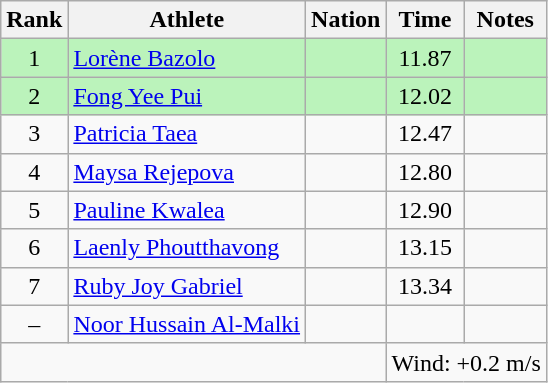<table class="wikitable sortable" style="text-align:center">
<tr>
<th>Rank</th>
<th>Athlete</th>
<th>Nation</th>
<th>Time</th>
<th>Notes</th>
</tr>
<tr bgcolor=#bbf3bb>
<td>1</td>
<td align=left><a href='#'>Lorène Bazolo</a></td>
<td align=left></td>
<td>11.87</td>
<td></td>
</tr>
<tr bgcolor=#bbf3bb>
<td>2</td>
<td align=left><a href='#'>Fong Yee Pui</a></td>
<td align=left></td>
<td>12.02</td>
<td></td>
</tr>
<tr>
<td>3</td>
<td align=left><a href='#'>Patricia Taea</a></td>
<td align=left></td>
<td>12.47</td>
<td><strong></strong></td>
</tr>
<tr>
<td>4</td>
<td align=left><a href='#'>Maysa Rejepova</a></td>
<td align=left></td>
<td>12.80</td>
<td><strong></strong></td>
</tr>
<tr>
<td>5</td>
<td align=left><a href='#'>Pauline Kwalea</a></td>
<td align=left></td>
<td>12.90</td>
<td><strong></strong></td>
</tr>
<tr>
<td>6</td>
<td align=left><a href='#'>Laenly Phoutthavong</a></td>
<td align=left></td>
<td>13.15</td>
<td></td>
</tr>
<tr>
<td>7</td>
<td align=left><a href='#'>Ruby Joy Gabriel</a></td>
<td align=left></td>
<td>13.34</td>
<td></td>
</tr>
<tr>
<td data-sort-value=8>–</td>
<td align=left><a href='#'>Noor Hussain Al-Malki</a></td>
<td align=left></td>
<td><strong></strong></td>
<td></td>
</tr>
<tr class="sortbottom">
<td colspan=3></td>
<td colspan="2" style="text-align:left;">Wind: +0.2 m/s</td>
</tr>
</table>
